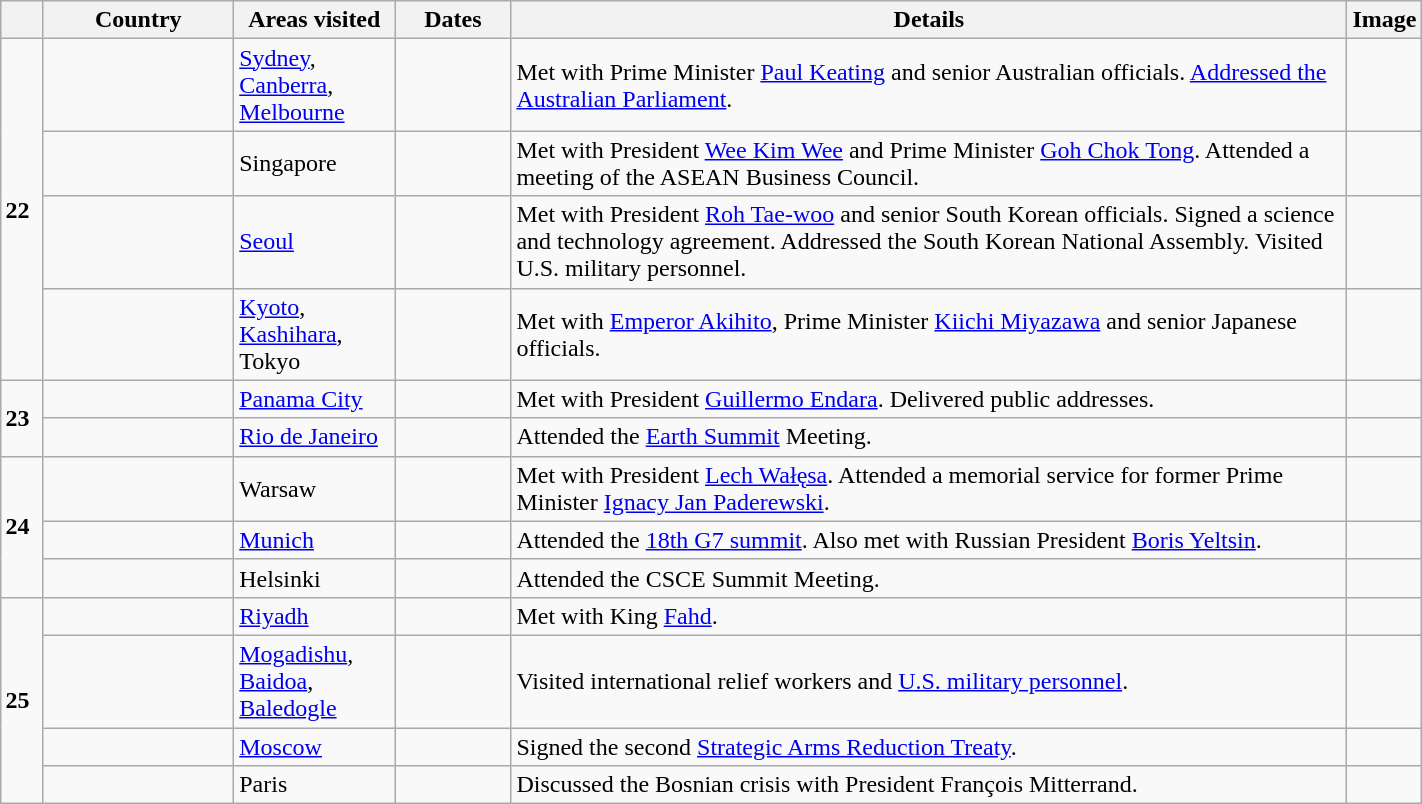<table class="wikitable sortable" border="1" style="margin: 1em auto 1em auto">
<tr>
<th style="width: 3%;"></th>
<th width=120>Country</th>
<th width=100>Areas visited</th>
<th width=70>Dates</th>
<th width=550>Details</th>
<th>Image</th>
</tr>
<tr>
<td rowspan=4><strong>22</strong></td>
<td></td>
<td><a href='#'>Sydney</a>,<br><a href='#'>Canberra</a>,<br><a href='#'>Melbourne</a></td>
<td></td>
<td>Met with Prime Minister <a href='#'>Paul Keating</a> and senior Australian officials. <a href='#'>Addressed the Australian Parliament</a>.</td>
<td></td>
</tr>
<tr>
<td></td>
<td>Singapore</td>
<td></td>
<td>Met with President <a href='#'>Wee Kim Wee</a> and Prime Minister <a href='#'>Goh Chok Tong</a>. Attended a meeting of the ASEAN Business Council.</td>
<td></td>
</tr>
<tr>
<td></td>
<td><a href='#'>Seoul</a></td>
<td></td>
<td>Met with President <a href='#'>Roh Tae-woo</a> and senior South Korean officials. Signed a science and technology agreement. Addressed the South Korean National Assembly. Visited U.S. military personnel.</td>
<td></td>
</tr>
<tr>
<td></td>
<td><a href='#'>Kyoto</a>,<br><a href='#'>Kashihara</a>,<br>Tokyo</td>
<td></td>
<td>Met with <a href='#'>Emperor Akihito</a>, Prime Minister <a href='#'>Kiichi Miyazawa</a> and senior Japanese officials.</td>
<td></td>
</tr>
<tr>
<td rowspan=2><strong>23</strong></td>
<td></td>
<td><a href='#'>Panama City</a></td>
<td></td>
<td>Met with President <a href='#'>Guillermo Endara</a>. Delivered public addresses.</td>
<td></td>
</tr>
<tr>
<td></td>
<td><a href='#'>Rio de Janeiro</a></td>
<td></td>
<td>Attended the <a href='#'>Earth Summit</a> Meeting.</td>
<td></td>
</tr>
<tr>
<td rowspan=3><strong>24</strong></td>
<td></td>
<td>Warsaw</td>
<td></td>
<td>Met with President <a href='#'>Lech Wałęsa</a>. Attended a memorial service for former Prime Minister <a href='#'>Ignacy Jan Paderewski</a>.</td>
<td></td>
</tr>
<tr>
<td></td>
<td><a href='#'>Munich</a></td>
<td></td>
<td>Attended the <a href='#'>18th G7 summit</a>. Also met with Russian President <a href='#'>Boris Yeltsin</a>.</td>
<td></td>
</tr>
<tr>
<td></td>
<td>Helsinki</td>
<td></td>
<td>Attended the CSCE Summit Meeting.</td>
<td></td>
</tr>
<tr>
<td rowspan=4><strong>25</strong></td>
<td></td>
<td><a href='#'>Riyadh</a></td>
<td></td>
<td>Met with King <a href='#'>Fahd</a>.</td>
<td></td>
</tr>
<tr>
<td></td>
<td><a href='#'>Mogadishu</a>,<br><a href='#'>Baidoa</a>,<br><a href='#'>Baledogle</a></td>
<td></td>
<td>Visited international relief workers and <a href='#'>U.S. military personnel</a>.</td>
<td></td>
</tr>
<tr>
<td></td>
<td><a href='#'>Moscow</a></td>
<td></td>
<td>Signed the second <a href='#'>Strategic Arms Reduction Treaty</a>.</td>
<td></td>
</tr>
<tr>
<td></td>
<td>Paris</td>
<td></td>
<td>Discussed the Bosnian crisis with President François Mitterrand.</td>
<td></td>
</tr>
</table>
